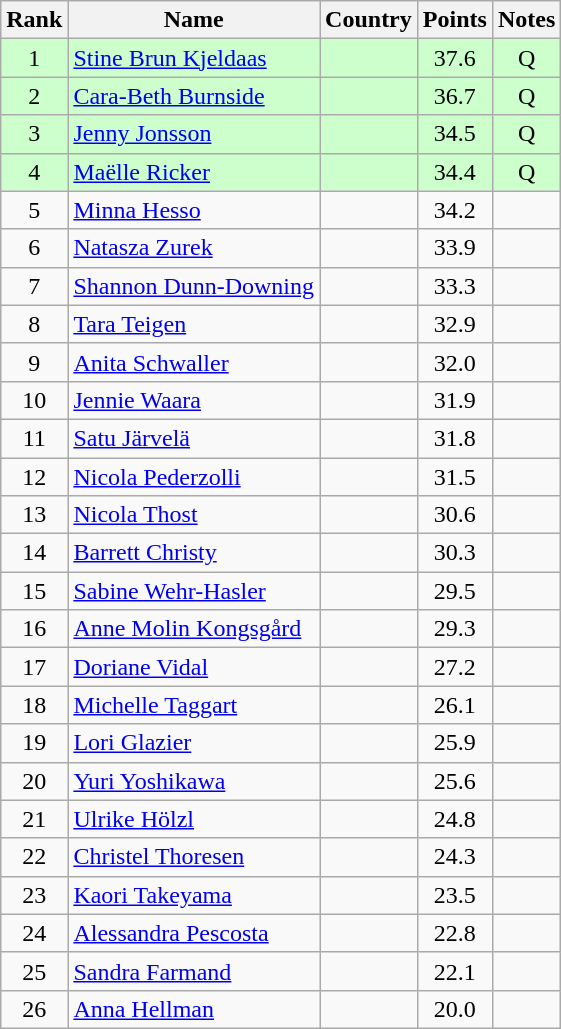<table class="wikitable sortable" style="text-align:center">
<tr>
<th>Rank</th>
<th>Name</th>
<th>Country</th>
<th>Points</th>
<th>Notes</th>
</tr>
<tr bgcolor=#ccffcc>
<td>1</td>
<td align=left><a href='#'>Stine Brun Kjeldaas</a></td>
<td align=left></td>
<td>37.6</td>
<td>Q</td>
</tr>
<tr bgcolor=#ccffcc>
<td>2</td>
<td align=left><a href='#'>Cara-Beth Burnside</a></td>
<td align=left></td>
<td>36.7</td>
<td>Q</td>
</tr>
<tr bgcolor=#ccffcc>
<td>3</td>
<td align=left><a href='#'>Jenny Jonsson</a></td>
<td align=left></td>
<td>34.5</td>
<td>Q</td>
</tr>
<tr bgcolor=#ccffcc>
<td>4</td>
<td align=left><a href='#'>Maëlle Ricker</a></td>
<td align=left></td>
<td>34.4</td>
<td>Q</td>
</tr>
<tr>
<td>5</td>
<td align=left><a href='#'>Minna Hesso</a></td>
<td align=left></td>
<td>34.2</td>
<td></td>
</tr>
<tr>
<td>6</td>
<td align=left><a href='#'>Natasza Zurek</a></td>
<td align=left></td>
<td>33.9</td>
<td></td>
</tr>
<tr>
<td>7</td>
<td align=left><a href='#'>Shannon Dunn-Downing</a></td>
<td align=left></td>
<td>33.3</td>
<td></td>
</tr>
<tr>
<td>8</td>
<td align=left><a href='#'>Tara Teigen</a></td>
<td align=left></td>
<td>32.9</td>
<td></td>
</tr>
<tr>
<td>9</td>
<td align=left><a href='#'>Anita Schwaller</a></td>
<td align=left></td>
<td>32.0</td>
<td></td>
</tr>
<tr>
<td>10</td>
<td align=left><a href='#'>Jennie Waara</a></td>
<td align=left></td>
<td>31.9</td>
<td></td>
</tr>
<tr>
<td>11</td>
<td align=left><a href='#'>Satu Järvelä</a></td>
<td align=left></td>
<td>31.8</td>
<td></td>
</tr>
<tr>
<td>12</td>
<td align=left><a href='#'>Nicola Pederzolli</a></td>
<td align=left></td>
<td>31.5</td>
<td></td>
</tr>
<tr>
<td>13</td>
<td align=left><a href='#'>Nicola Thost</a></td>
<td align=left></td>
<td>30.6</td>
<td></td>
</tr>
<tr>
<td>14</td>
<td align=left><a href='#'>Barrett Christy</a></td>
<td align=left></td>
<td>30.3</td>
<td></td>
</tr>
<tr>
<td>15</td>
<td align=left><a href='#'>Sabine Wehr-Hasler</a></td>
<td align=left></td>
<td>29.5</td>
<td></td>
</tr>
<tr>
<td>16</td>
<td align=left><a href='#'>Anne Molin Kongsgård</a></td>
<td align=left></td>
<td>29.3</td>
<td></td>
</tr>
<tr>
<td>17</td>
<td align=left><a href='#'>Doriane Vidal</a></td>
<td align=left></td>
<td>27.2</td>
<td></td>
</tr>
<tr>
<td>18</td>
<td align=left><a href='#'>Michelle Taggart</a></td>
<td align=left></td>
<td>26.1</td>
<td></td>
</tr>
<tr>
<td>19</td>
<td align=left><a href='#'>Lori Glazier</a></td>
<td align=left></td>
<td>25.9</td>
<td></td>
</tr>
<tr>
<td>20</td>
<td align=left><a href='#'>Yuri Yoshikawa</a></td>
<td align=left></td>
<td>25.6</td>
<td></td>
</tr>
<tr>
<td>21</td>
<td align=left><a href='#'>Ulrike Hölzl</a></td>
<td align=left></td>
<td>24.8</td>
<td></td>
</tr>
<tr>
<td>22</td>
<td align=left><a href='#'>Christel Thoresen</a></td>
<td align=left></td>
<td>24.3</td>
<td></td>
</tr>
<tr>
<td>23</td>
<td align=left><a href='#'>Kaori Takeyama</a></td>
<td align=left></td>
<td>23.5</td>
<td></td>
</tr>
<tr>
<td>24</td>
<td align=left><a href='#'>Alessandra Pescosta</a></td>
<td align=left></td>
<td>22.8</td>
<td></td>
</tr>
<tr>
<td>25</td>
<td align=left><a href='#'>Sandra Farmand</a></td>
<td align=left></td>
<td>22.1</td>
<td></td>
</tr>
<tr>
<td>26</td>
<td align=left><a href='#'>Anna Hellman</a></td>
<td align=left></td>
<td>20.0</td>
<td></td>
</tr>
</table>
